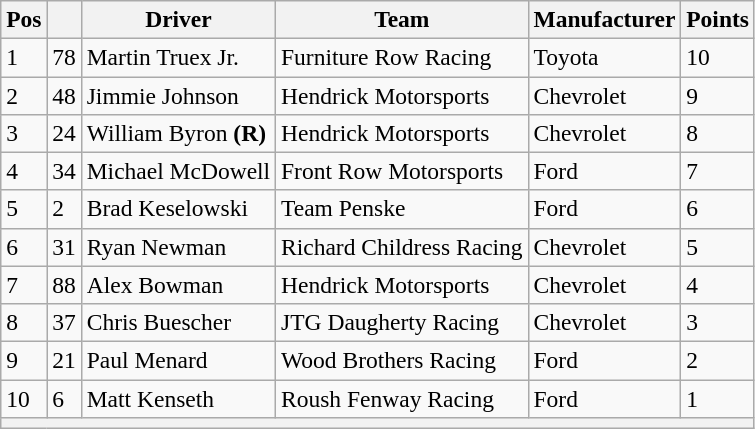<table class="wikitable" style="font-size:98%">
<tr>
<th>Pos</th>
<th></th>
<th>Driver</th>
<th>Team</th>
<th>Manufacturer</th>
<th>Points</th>
</tr>
<tr>
<td>1</td>
<td>78</td>
<td>Martin Truex Jr.</td>
<td>Furniture Row Racing</td>
<td>Toyota</td>
<td>10</td>
</tr>
<tr>
<td>2</td>
<td>48</td>
<td>Jimmie Johnson</td>
<td>Hendrick Motorsports</td>
<td>Chevrolet</td>
<td>9</td>
</tr>
<tr>
<td>3</td>
<td>24</td>
<td>William Byron <strong>(R)</strong></td>
<td>Hendrick Motorsports</td>
<td>Chevrolet</td>
<td>8</td>
</tr>
<tr>
<td>4</td>
<td>34</td>
<td>Michael McDowell</td>
<td>Front Row Motorsports</td>
<td>Ford</td>
<td>7</td>
</tr>
<tr>
<td>5</td>
<td>2</td>
<td>Brad Keselowski</td>
<td>Team Penske</td>
<td>Ford</td>
<td>6</td>
</tr>
<tr>
<td>6</td>
<td>31</td>
<td>Ryan Newman</td>
<td>Richard Childress Racing</td>
<td>Chevrolet</td>
<td>5</td>
</tr>
<tr>
<td>7</td>
<td>88</td>
<td>Alex Bowman</td>
<td>Hendrick Motorsports</td>
<td>Chevrolet</td>
<td>4</td>
</tr>
<tr>
<td>8</td>
<td>37</td>
<td>Chris Buescher</td>
<td>JTG Daugherty Racing</td>
<td>Chevrolet</td>
<td>3</td>
</tr>
<tr>
<td>9</td>
<td>21</td>
<td>Paul Menard</td>
<td>Wood Brothers Racing</td>
<td>Ford</td>
<td>2</td>
</tr>
<tr>
<td>10</td>
<td>6</td>
<td>Matt Kenseth</td>
<td>Roush Fenway Racing</td>
<td>Ford</td>
<td>1</td>
</tr>
<tr>
<th colspan="6"></th>
</tr>
</table>
